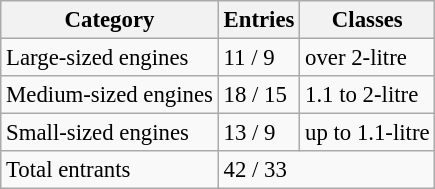<table class="wikitable" style="font-size: 95%;">
<tr>
<th>Category</th>
<th>Entries</th>
<th>Classes</th>
</tr>
<tr>
<td>Large-sized engines</td>
<td>11 / 9</td>
<td>over 2-litre</td>
</tr>
<tr>
<td>Medium-sized engines</td>
<td>18 / 15</td>
<td>1.1 to 2-litre</td>
</tr>
<tr>
<td>Small-sized engines</td>
<td>13 / 9</td>
<td>up to 1.1-litre</td>
</tr>
<tr>
<td>Total entrants</td>
<td colspan=2>42 / 33</td>
</tr>
</table>
